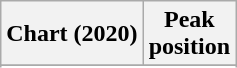<table class="wikitable plainrowheaders sortable">
<tr>
<th scope="col">Chart (2020)</th>
<th scope="col">Peak<br>position</th>
</tr>
<tr>
</tr>
<tr>
</tr>
<tr>
</tr>
<tr>
</tr>
</table>
